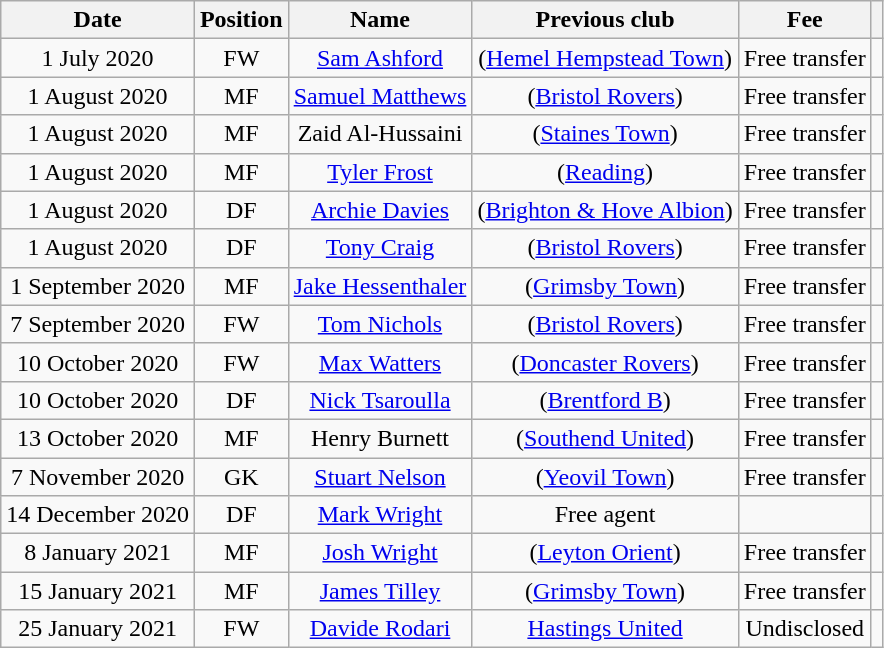<table class="wikitable" style="text-align:center;">
<tr>
<th>Date</th>
<th>Position</th>
<th>Name</th>
<th>Previous club</th>
<th>Fee</th>
<th></th>
</tr>
<tr>
<td>1 July 2020</td>
<td>FW</td>
<td><a href='#'>Sam Ashford</a></td>
<td>(<a href='#'>Hemel Hempstead Town</a>)</td>
<td>Free transfer</td>
<td></td>
</tr>
<tr>
<td>1 August 2020</td>
<td>MF</td>
<td><a href='#'>Samuel Matthews</a></td>
<td>(<a href='#'>Bristol Rovers</a>)</td>
<td>Free transfer</td>
<td></td>
</tr>
<tr>
<td>1 August 2020</td>
<td>MF</td>
<td>Zaid Al-Hussaini</td>
<td>(<a href='#'>Staines Town</a>)</td>
<td>Free transfer</td>
<td></td>
</tr>
<tr>
<td>1 August 2020</td>
<td>MF</td>
<td><a href='#'>Tyler Frost</a></td>
<td>(<a href='#'>Reading</a>)</td>
<td>Free transfer</td>
<td></td>
</tr>
<tr>
<td>1 August 2020</td>
<td>DF</td>
<td><a href='#'>Archie Davies</a></td>
<td>(<a href='#'>Brighton & Hove Albion</a>)</td>
<td>Free transfer</td>
<td></td>
</tr>
<tr>
<td>1 August 2020</td>
<td>DF</td>
<td><a href='#'>Tony Craig</a></td>
<td>(<a href='#'>Bristol Rovers</a>)</td>
<td>Free transfer</td>
<td></td>
</tr>
<tr>
<td>1 September 2020</td>
<td>MF</td>
<td><a href='#'>Jake Hessenthaler</a></td>
<td>(<a href='#'>Grimsby Town</a>)</td>
<td>Free transfer</td>
<td></td>
</tr>
<tr>
<td>7 September 2020</td>
<td>FW</td>
<td><a href='#'>Tom Nichols</a></td>
<td>(<a href='#'>Bristol Rovers</a>)</td>
<td>Free transfer</td>
<td></td>
</tr>
<tr>
<td>10 October 2020</td>
<td>FW</td>
<td><a href='#'>Max Watters</a></td>
<td>(<a href='#'>Doncaster Rovers</a>)</td>
<td>Free transfer</td>
<td></td>
</tr>
<tr>
<td>10 October 2020</td>
<td>DF</td>
<td><a href='#'>Nick Tsaroulla</a></td>
<td>(<a href='#'>Brentford B</a>)</td>
<td>Free transfer</td>
<td></td>
</tr>
<tr>
<td>13 October 2020</td>
<td>MF</td>
<td>Henry Burnett</td>
<td>(<a href='#'>Southend United</a>)</td>
<td>Free transfer</td>
<td></td>
</tr>
<tr>
<td>7 November 2020</td>
<td>GK</td>
<td><a href='#'>Stuart Nelson</a></td>
<td>(<a href='#'>Yeovil Town</a>)</td>
<td>Free transfer</td>
<td></td>
</tr>
<tr>
<td>14 December 2020</td>
<td>DF</td>
<td><a href='#'>Mark Wright</a></td>
<td>Free agent</td>
<td></td>
<td></td>
</tr>
<tr>
<td>8 January 2021</td>
<td>MF</td>
<td><a href='#'>Josh Wright</a></td>
<td>(<a href='#'>Leyton Orient</a>)</td>
<td>Free transfer</td>
<td></td>
</tr>
<tr>
<td>15 January 2021</td>
<td>MF</td>
<td><a href='#'>James Tilley</a></td>
<td>(<a href='#'>Grimsby Town</a>)</td>
<td>Free transfer</td>
<td></td>
</tr>
<tr>
<td>25 January 2021</td>
<td>FW</td>
<td><a href='#'>Davide Rodari</a></td>
<td><a href='#'>Hastings United</a></td>
<td>Undisclosed</td>
<td></td>
</tr>
</table>
